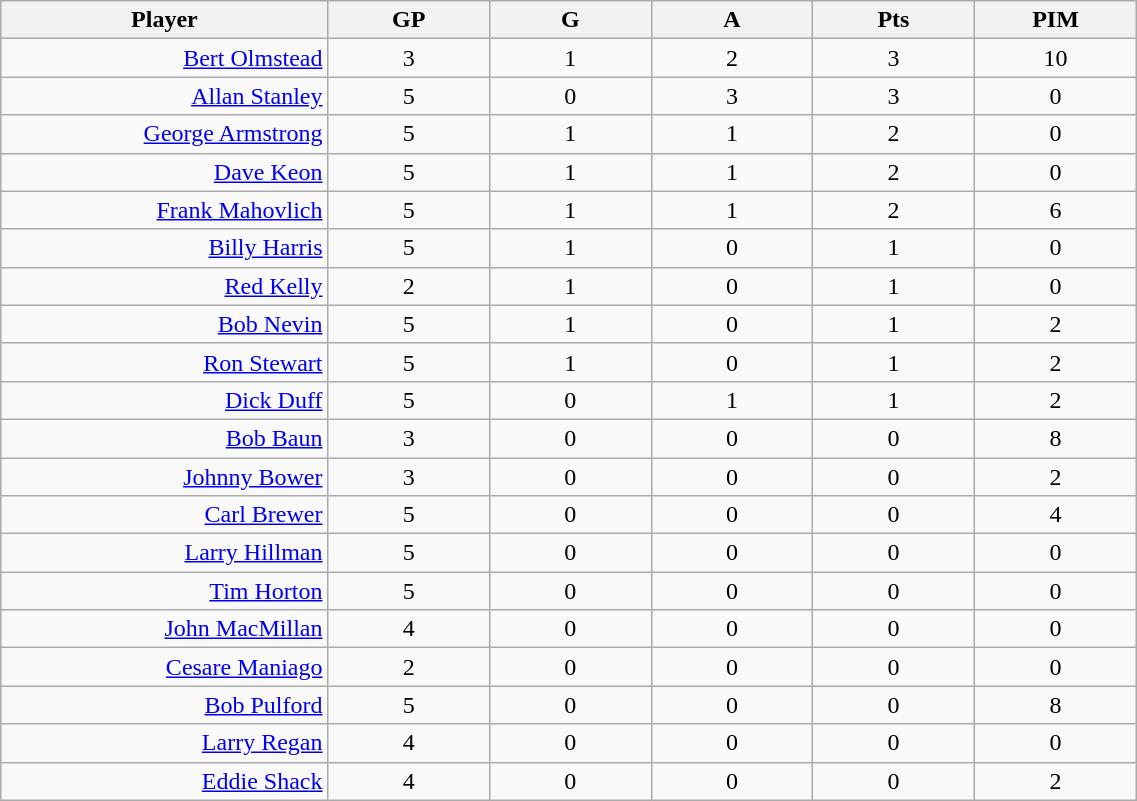<table class="wikitable sortable" width="60%">
<tr ALIGN="center">
<th bgcolor="#DDDDFF" width="10%">Player</th>
<th bgcolor="#DDDDFF" width="5%">GP</th>
<th bgcolor="#DDDDFF" width="5%">G</th>
<th bgcolor="#DDDDFF" width="5%">A</th>
<th bgcolor="#DDDDFF" width="5%">Pts</th>
<th bgcolor="#DDDDFF" width="5%">PIM</th>
</tr>
<tr align="center">
<td align="right"><a href='#'>Bert Olmstead</a></td>
<td>3</td>
<td>1</td>
<td>2</td>
<td>3</td>
<td>10</td>
</tr>
<tr align="center">
<td align="right"><a href='#'>Allan Stanley</a></td>
<td>5</td>
<td>0</td>
<td>3</td>
<td>3</td>
<td>0</td>
</tr>
<tr align="center">
<td align="right"><a href='#'>George Armstrong</a></td>
<td>5</td>
<td>1</td>
<td>1</td>
<td>2</td>
<td>0</td>
</tr>
<tr align="center">
<td align="right"><a href='#'>Dave Keon</a></td>
<td>5</td>
<td>1</td>
<td>1</td>
<td>2</td>
<td>0</td>
</tr>
<tr align="center">
<td align="right"><a href='#'>Frank Mahovlich</a></td>
<td>5</td>
<td>1</td>
<td>1</td>
<td>2</td>
<td>6</td>
</tr>
<tr align="center">
<td align="right"><a href='#'>Billy Harris</a></td>
<td>5</td>
<td>1</td>
<td>0</td>
<td>1</td>
<td>0</td>
</tr>
<tr align="center">
<td align="right"><a href='#'>Red Kelly</a></td>
<td>2</td>
<td>1</td>
<td>0</td>
<td>1</td>
<td>0</td>
</tr>
<tr align="center">
<td align="right"><a href='#'>Bob Nevin</a></td>
<td>5</td>
<td>1</td>
<td>0</td>
<td>1</td>
<td>2</td>
</tr>
<tr align="center">
<td align="right"><a href='#'>Ron Stewart</a></td>
<td>5</td>
<td>1</td>
<td>0</td>
<td>1</td>
<td>2</td>
</tr>
<tr align="center">
<td align="right"><a href='#'>Dick Duff</a></td>
<td>5</td>
<td>0</td>
<td>1</td>
<td>1</td>
<td>2</td>
</tr>
<tr align="center">
<td align="right"><a href='#'>Bob Baun</a></td>
<td>3</td>
<td>0</td>
<td>0</td>
<td>0</td>
<td>8</td>
</tr>
<tr align="center">
<td align="right"><a href='#'>Johnny Bower</a></td>
<td>3</td>
<td>0</td>
<td>0</td>
<td>0</td>
<td>2</td>
</tr>
<tr align="center">
<td align="right"><a href='#'>Carl Brewer</a></td>
<td>5</td>
<td>0</td>
<td>0</td>
<td>0</td>
<td>4</td>
</tr>
<tr align="center">
<td align="right"><a href='#'>Larry Hillman</a></td>
<td>5</td>
<td>0</td>
<td>0</td>
<td>0</td>
<td>0</td>
</tr>
<tr align="center">
<td align="right"><a href='#'>Tim Horton</a></td>
<td>5</td>
<td>0</td>
<td>0</td>
<td>0</td>
<td>0</td>
</tr>
<tr align="center">
<td align="right"><a href='#'>John MacMillan</a></td>
<td>4</td>
<td>0</td>
<td>0</td>
<td>0</td>
<td>0</td>
</tr>
<tr align="center">
<td align="right"><a href='#'>Cesare Maniago</a></td>
<td>2</td>
<td>0</td>
<td>0</td>
<td>0</td>
<td>0</td>
</tr>
<tr align="center">
<td align="right"><a href='#'>Bob Pulford</a></td>
<td>5</td>
<td>0</td>
<td>0</td>
<td>0</td>
<td>8</td>
</tr>
<tr align="center">
<td align="right"><a href='#'>Larry Regan</a></td>
<td>4</td>
<td>0</td>
<td>0</td>
<td>0</td>
<td>0</td>
</tr>
<tr align="center">
<td align="right"><a href='#'>Eddie Shack</a></td>
<td>4</td>
<td>0</td>
<td>0</td>
<td>0</td>
<td>2</td>
</tr>
</table>
